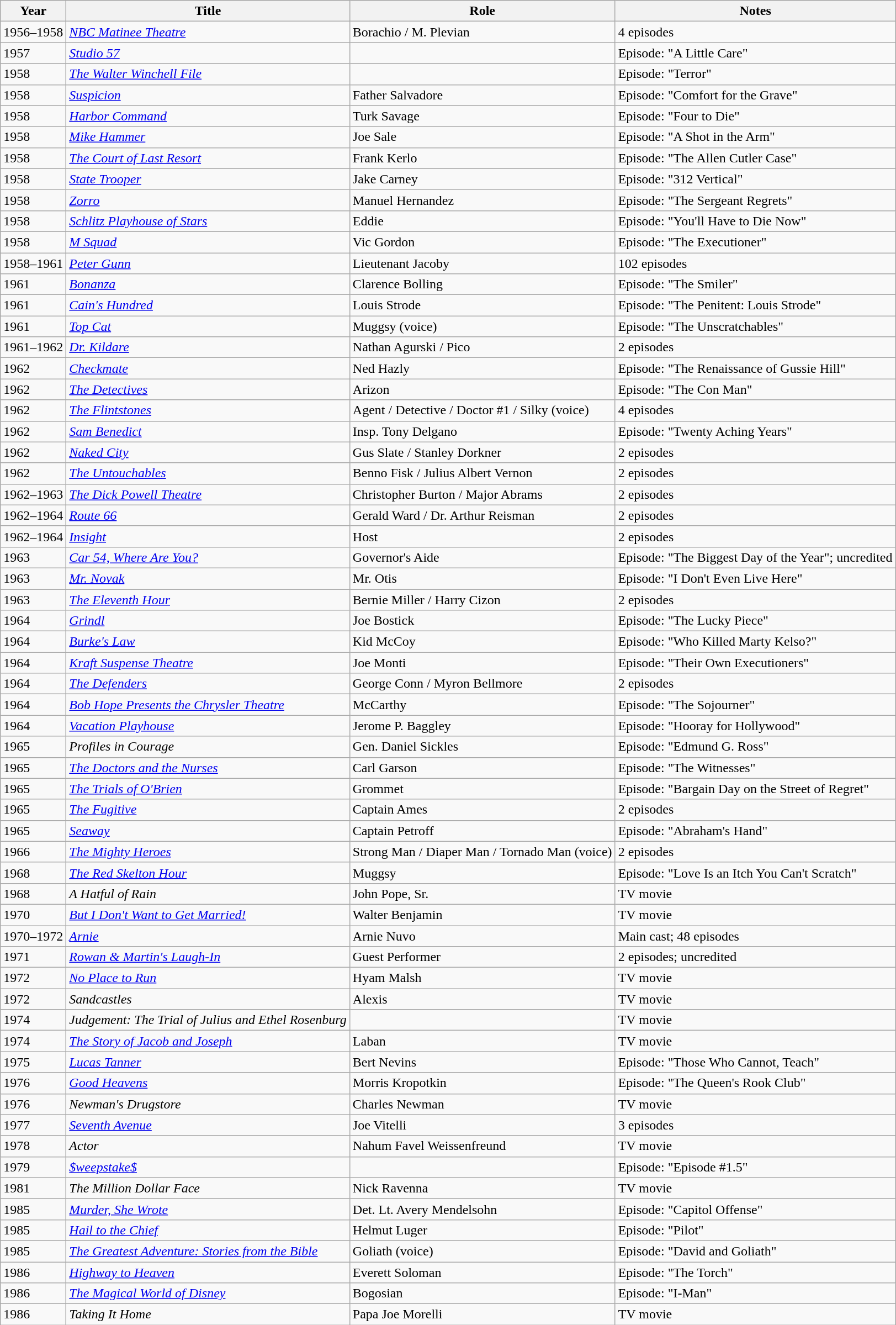<table class="wikitable sortable">
<tr>
<th>Year</th>
<th>Title</th>
<th>Role</th>
<th>Notes</th>
</tr>
<tr>
<td>1956–1958</td>
<td><em><a href='#'>NBC Matinee Theatre</a></em></td>
<td>Borachio / M. Plevian</td>
<td>4 episodes</td>
</tr>
<tr>
<td>1957</td>
<td><em><a href='#'>Studio 57</a></em></td>
<td></td>
<td>Episode: "A Little Care"</td>
</tr>
<tr>
<td>1958</td>
<td><em><a href='#'>The Walter Winchell File</a></em></td>
<td></td>
<td>Episode: "Terror"</td>
</tr>
<tr>
<td>1958</td>
<td><em><a href='#'>Suspicion</a></em></td>
<td>Father Salvadore</td>
<td>Episode: "Comfort for the Grave"</td>
</tr>
<tr>
<td>1958</td>
<td><em><a href='#'>Harbor Command</a></em></td>
<td>Turk Savage</td>
<td>Episode: "Four to Die"</td>
</tr>
<tr>
<td>1958</td>
<td><em><a href='#'>Mike Hammer</a></em></td>
<td>Joe Sale</td>
<td>Episode: "A Shot in the Arm"</td>
</tr>
<tr>
<td>1958</td>
<td><em><a href='#'>The Court of Last Resort</a></em></td>
<td>Frank Kerlo</td>
<td>Episode: "The Allen Cutler Case"</td>
</tr>
<tr>
<td>1958</td>
<td><em><a href='#'>State Trooper</a></em></td>
<td>Jake Carney</td>
<td>Episode: "312 Vertical"</td>
</tr>
<tr>
<td>1958</td>
<td><em><a href='#'>Zorro</a></em></td>
<td>Manuel Hernandez</td>
<td>Episode: "The Sergeant Regrets"</td>
</tr>
<tr>
<td>1958</td>
<td><em><a href='#'>Schlitz Playhouse of Stars</a></em></td>
<td>Eddie</td>
<td>Episode: "You'll Have to Die Now"</td>
</tr>
<tr>
<td>1958</td>
<td><em><a href='#'>M Squad</a></em></td>
<td>Vic Gordon</td>
<td>Episode: "The Executioner"</td>
</tr>
<tr>
<td>1958–1961</td>
<td><em><a href='#'>Peter Gunn</a></em></td>
<td>Lieutenant Jacoby</td>
<td>102 episodes</td>
</tr>
<tr>
<td>1961</td>
<td><em><a href='#'>Bonanza</a></em></td>
<td>Clarence Bolling</td>
<td>Episode: "The Smiler"</td>
</tr>
<tr>
<td>1961</td>
<td><em><a href='#'>Cain's Hundred</a></em></td>
<td>Louis Strode</td>
<td>Episode: "The Penitent: Louis Strode"</td>
</tr>
<tr>
<td>1961</td>
<td><em><a href='#'>Top Cat</a></em></td>
<td>Muggsy (voice)</td>
<td>Episode: "The Unscratchables"</td>
</tr>
<tr>
<td>1961–1962</td>
<td><em><a href='#'>Dr. Kildare</a></em></td>
<td>Nathan Agurski / Pico</td>
<td>2 episodes</td>
</tr>
<tr>
<td>1962</td>
<td><em><a href='#'>Checkmate</a></em></td>
<td>Ned Hazly</td>
<td>Episode: "The Renaissance of Gussie Hill"</td>
</tr>
<tr>
<td>1962</td>
<td><em><a href='#'>The Detectives</a></em></td>
<td>Arizon</td>
<td>Episode: "The Con Man"</td>
</tr>
<tr>
<td>1962</td>
<td><em><a href='#'>The Flintstones</a></em></td>
<td>Agent / Detective / Doctor #1 / Silky (voice)</td>
<td>4 episodes</td>
</tr>
<tr>
<td>1962</td>
<td><em><a href='#'>Sam Benedict</a></em></td>
<td>Insp. Tony Delgano</td>
<td>Episode: "Twenty Aching Years"</td>
</tr>
<tr>
<td>1962</td>
<td><em><a href='#'>Naked City</a></em></td>
<td>Gus Slate / Stanley Dorkner</td>
<td>2 episodes</td>
</tr>
<tr>
<td>1962</td>
<td><em><a href='#'>The Untouchables</a></em></td>
<td>Benno Fisk / Julius Albert Vernon</td>
<td>2 episodes</td>
</tr>
<tr>
<td>1962–1963</td>
<td><em><a href='#'>The Dick Powell Theatre</a></em></td>
<td>Christopher Burton / Major Abrams</td>
<td>2 episodes</td>
</tr>
<tr>
<td>1962–1964</td>
<td><em><a href='#'>Route 66</a></em></td>
<td>Gerald Ward / Dr. Arthur Reisman</td>
<td>2 episodes</td>
</tr>
<tr>
<td>1962–1964</td>
<td><em><a href='#'>Insight</a></em></td>
<td>Host</td>
<td>2 episodes</td>
</tr>
<tr>
<td>1963</td>
<td><em><a href='#'>Car 54, Where Are You?</a></em></td>
<td>Governor's Aide</td>
<td>Episode: "The Biggest Day of the Year"; uncredited</td>
</tr>
<tr>
<td>1963</td>
<td><em><a href='#'>Mr. Novak</a></em></td>
<td>Mr. Otis</td>
<td>Episode: "I Don't Even Live Here"</td>
</tr>
<tr>
<td>1963</td>
<td><em><a href='#'>The Eleventh Hour</a></em></td>
<td>Bernie Miller / Harry Cizon</td>
<td>2 episodes</td>
</tr>
<tr>
<td>1964</td>
<td><em><a href='#'>Grindl</a></em></td>
<td>Joe Bostick</td>
<td>Episode: "The Lucky Piece"</td>
</tr>
<tr>
<td>1964</td>
<td><em><a href='#'>Burke's Law</a></em></td>
<td>Kid McCoy</td>
<td>Episode: "Who Killed Marty Kelso?"</td>
</tr>
<tr>
<td>1964</td>
<td><em><a href='#'>Kraft Suspense Theatre</a></em></td>
<td>Joe Monti</td>
<td>Episode: "Their Own Executioners"</td>
</tr>
<tr>
<td>1964</td>
<td><em><a href='#'>The Defenders</a></em></td>
<td>George Conn / Myron Bellmore</td>
<td>2 episodes</td>
</tr>
<tr>
<td>1964</td>
<td><em><a href='#'>Bob Hope Presents the Chrysler Theatre</a></em></td>
<td>McCarthy</td>
<td>Episode: "The Sojourner"</td>
</tr>
<tr>
<td>1964</td>
<td><em><a href='#'>Vacation Playhouse</a></em></td>
<td>Jerome P. Baggley</td>
<td>Episode: "Hooray for Hollywood"</td>
</tr>
<tr>
<td>1965</td>
<td><em>Profiles in Courage</em></td>
<td>Gen. Daniel Sickles</td>
<td>Episode: "Edmund G. Ross"</td>
</tr>
<tr>
<td>1965</td>
<td><em><a href='#'>The Doctors and the Nurses</a></em></td>
<td>Carl Garson</td>
<td>Episode: "The Witnesses"</td>
</tr>
<tr>
<td>1965</td>
<td><em><a href='#'>The Trials of O'Brien</a></em></td>
<td>Grommet</td>
<td>Episode: "Bargain Day on the Street of Regret"</td>
</tr>
<tr>
<td>1965</td>
<td><em><a href='#'>The Fugitive</a></em></td>
<td>Captain Ames</td>
<td>2 episodes</td>
</tr>
<tr>
<td>1965</td>
<td><em><a href='#'>Seaway</a></em></td>
<td>Captain Petroff</td>
<td>Episode: "Abraham's Hand"</td>
</tr>
<tr>
<td>1966</td>
<td><em><a href='#'>The Mighty Heroes</a></em></td>
<td>Strong Man / Diaper Man / Tornado Man (voice)</td>
<td>2 episodes</td>
</tr>
<tr>
<td>1968</td>
<td><em><a href='#'>The Red Skelton Hour</a></em></td>
<td>Muggsy</td>
<td>Episode: "Love Is an Itch You Can't Scratch"</td>
</tr>
<tr>
<td>1968</td>
<td><em>A Hatful of Rain</em></td>
<td>John Pope, Sr.</td>
<td>TV movie</td>
</tr>
<tr>
<td>1970</td>
<td><em><a href='#'>But I Don't Want to Get Married!</a></em></td>
<td>Walter Benjamin</td>
<td>TV movie</td>
</tr>
<tr>
<td>1970–1972</td>
<td><em><a href='#'>Arnie</a></em></td>
<td>Arnie Nuvo</td>
<td>Main cast; 48 episodes</td>
</tr>
<tr>
<td>1971</td>
<td><em><a href='#'>Rowan & Martin's Laugh-In</a></em></td>
<td>Guest Performer</td>
<td>2 episodes; uncredited</td>
</tr>
<tr>
<td>1972</td>
<td><em><a href='#'>No Place to Run</a></em></td>
<td>Hyam Malsh</td>
<td>TV movie</td>
</tr>
<tr>
<td>1972</td>
<td><em>Sandcastles</em></td>
<td>Alexis</td>
<td>TV movie</td>
</tr>
<tr>
<td>1974</td>
<td><em>Judgement: The Trial of Julius and Ethel Rosenburg</em></td>
<td></td>
<td>TV movie</td>
</tr>
<tr>
<td>1974</td>
<td><em><a href='#'>The Story of Jacob and Joseph</a></em></td>
<td>Laban</td>
<td>TV movie</td>
</tr>
<tr>
<td>1975</td>
<td><em><a href='#'>Lucas Tanner</a></em></td>
<td>Bert Nevins</td>
<td>Episode: "Those Who Cannot, Teach"</td>
</tr>
<tr>
<td>1976</td>
<td><em><a href='#'>Good Heavens</a></em></td>
<td>Morris Kropotkin</td>
<td>Episode: "The Queen's Rook Club"</td>
</tr>
<tr>
<td>1976</td>
<td><em>Newman's Drugstore</em></td>
<td>Charles Newman</td>
<td>TV movie</td>
</tr>
<tr>
<td>1977</td>
<td><em><a href='#'>Seventh Avenue</a></em></td>
<td>Joe Vitelli</td>
<td>3 episodes</td>
</tr>
<tr>
<td>1978</td>
<td><em>Actor</em></td>
<td>Nahum Favel Weissenfreund</td>
<td>TV movie</td>
</tr>
<tr>
<td>1979</td>
<td><em><a href='#'>$weepstake$</a></em></td>
<td></td>
<td>Episode: "Episode #1.5"</td>
</tr>
<tr>
<td>1981</td>
<td><em>The Million Dollar Face</em></td>
<td>Nick Ravenna</td>
<td>TV movie</td>
</tr>
<tr>
<td>1985</td>
<td><em><a href='#'>Murder, She Wrote</a></em></td>
<td>Det. Lt. Avery Mendelsohn</td>
<td>Episode: "Capitol Offense"</td>
</tr>
<tr>
<td>1985</td>
<td><em><a href='#'>Hail to the Chief</a></em></td>
<td>Helmut Luger</td>
<td>Episode: "Pilot"</td>
</tr>
<tr>
<td>1985</td>
<td><em><a href='#'>The Greatest Adventure: Stories from the Bible</a></em></td>
<td>Goliath (voice)</td>
<td>Episode: "David and Goliath"</td>
</tr>
<tr>
<td>1986</td>
<td><em><a href='#'>Highway to Heaven</a></em></td>
<td>Everett Soloman</td>
<td>Episode: "The Torch"</td>
</tr>
<tr>
<td>1986</td>
<td><em><a href='#'>The Magical World of Disney</a></em></td>
<td>Bogosian</td>
<td>Episode: "I-Man"</td>
</tr>
<tr>
<td>1986</td>
<td><em>Taking It Home</em></td>
<td>Papa Joe Morelli</td>
<td>TV movie</td>
</tr>
</table>
